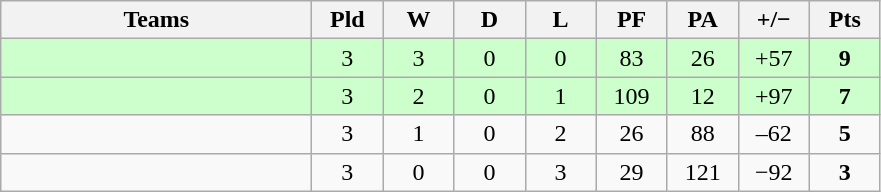<table class="wikitable" style="text-align: center;">
<tr>
<th style="width:200px;">Teams</th>
<th width="40">Pld</th>
<th width="40">W</th>
<th width="40">D</th>
<th width="40">L</th>
<th width="40">PF</th>
<th width="40">PA</th>
<th width="40">+/−</th>
<th width="40">Pts</th>
</tr>
<tr style="background:#cfc;">
<td align=left></td>
<td>3</td>
<td>3</td>
<td>0</td>
<td>0</td>
<td>83</td>
<td>26</td>
<td>+57</td>
<td><strong>9</strong></td>
</tr>
<tr style="background:#cfc;">
<td align=left></td>
<td>3</td>
<td>2</td>
<td>0</td>
<td>1</td>
<td>109</td>
<td>12</td>
<td>+97</td>
<td><strong>7</strong></td>
</tr>
<tr>
<td align=left></td>
<td>3</td>
<td>1</td>
<td>0</td>
<td>2</td>
<td>26</td>
<td>88</td>
<td>–62</td>
<td><strong>5</strong></td>
</tr>
<tr>
<td align=left></td>
<td>3</td>
<td>0</td>
<td>0</td>
<td>3</td>
<td>29</td>
<td>121</td>
<td>−92</td>
<td><strong>3</strong></td>
</tr>
</table>
